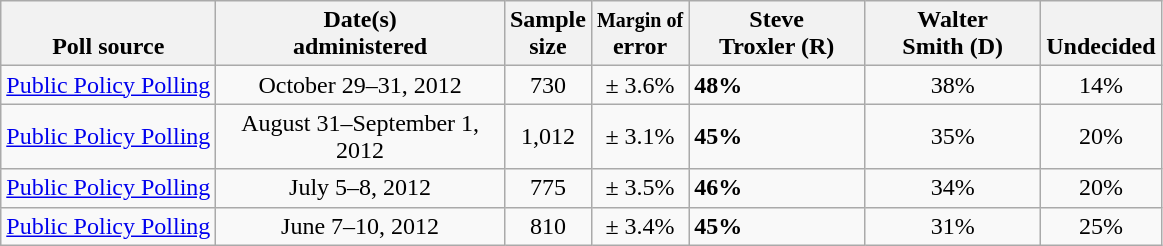<table class="wikitable">
<tr valign= bottom>
<th>Poll source</th>
<th style="width:185px;">Date(s)<br>administered</th>
<th class=small>Sample<br>size</th>
<th><small>Margin of</small><br>error</th>
<th width=110px>Steve<br>Troxler (R)</th>
<th width=110px>Walter<br>Smith (D)</th>
<th>Undecided</th>
</tr>
<tr>
<td><a href='#'>Public Policy Polling</a></td>
<td align=center>October 29–31, 2012</td>
<td align=center>730</td>
<td align=center>± 3.6%</td>
<td><strong>48%</strong></td>
<td align=center>38%</td>
<td align=center>14%</td>
</tr>
<tr>
<td><a href='#'>Public Policy Polling</a></td>
<td align=center>August 31–September 1, 2012</td>
<td align=center>1,012</td>
<td align=center>± 3.1%</td>
<td><strong>45%</strong></td>
<td align=center>35%</td>
<td align=center>20%</td>
</tr>
<tr>
<td><a href='#'>Public Policy Polling</a></td>
<td align=center>July 5–8, 2012</td>
<td align=center>775</td>
<td align=center>± 3.5%</td>
<td><strong>46%</strong></td>
<td align=center>34%</td>
<td align=center>20%</td>
</tr>
<tr>
<td><a href='#'>Public Policy Polling</a></td>
<td align=center>June 7–10, 2012</td>
<td align=center>810</td>
<td align=center>± 3.4%</td>
<td><strong>45%</strong></td>
<td align=center>31%</td>
<td align=center>25%</td>
</tr>
</table>
